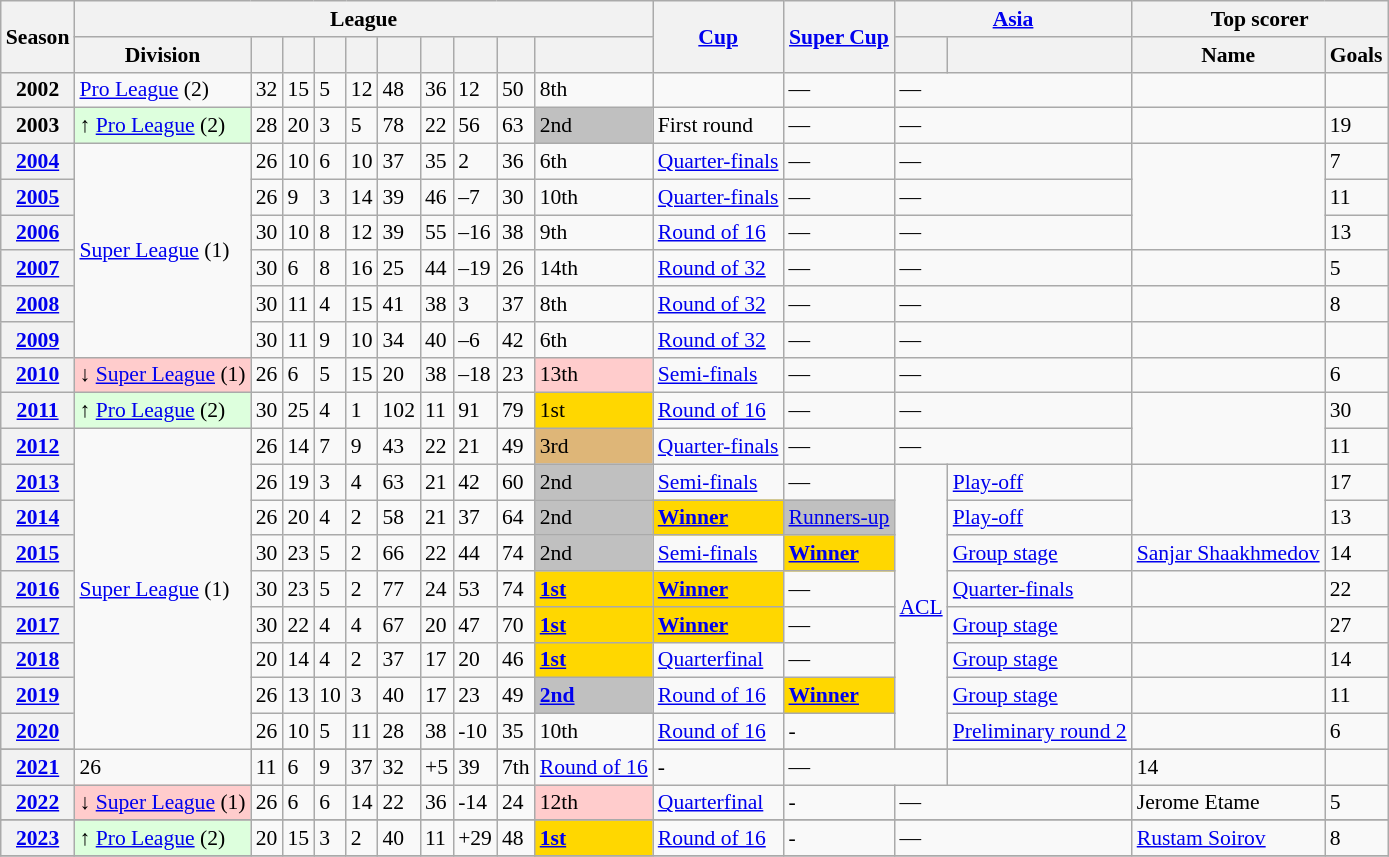<table class="wikitable mw-collapsible mw-collapsed" align=center cellspacing="0" cellpadding="3" style="border:1px solid #AAAAAA;font-size:90%">
<tr>
<th rowspan=2>Season</th>
<th colspan=10>League</th>
<th rowspan=2><a href='#'>Cup</a></th>
<th rowspan=2><a href='#'>Super Cup</a></th>
<th colspan=2><a href='#'>Asia</a></th>
<th colspan=2>Top scorer</th>
</tr>
<tr>
<th>Division</th>
<th></th>
<th></th>
<th></th>
<th></th>
<th></th>
<th></th>
<th></th>
<th></th>
<th></th>
<th></th>
<th></th>
<th>Name</th>
<th>Goals</th>
</tr>
<tr>
<th>2002</th>
<td><a href='#'>Pro League</a> (2)</td>
<td>32</td>
<td>15</td>
<td>5</td>
<td>12</td>
<td>48</td>
<td>36</td>
<td>12</td>
<td>50</td>
<td>8th</td>
<td></td>
<td>—</td>
<td colspan="2">—</td>
<td></td>
<td></td>
</tr>
<tr>
<th>2003</th>
<td bgcolor="#DDFFDD">↑ <a href='#'>Pro League</a> (2)</td>
<td>28</td>
<td>20</td>
<td>3</td>
<td>5</td>
<td>78</td>
<td>22</td>
<td>56</td>
<td>63</td>
<td bgcolor=silver>2nd</td>
<td>First round</td>
<td>—</td>
<td colspan="2">—</td>
<td align=left> </td>
<td>19</td>
</tr>
<tr>
<th><a href='#'>2004</a></th>
<td rowspan="6"><a href='#'>Super League</a> (1)</td>
<td>26</td>
<td>10</td>
<td>6</td>
<td>10</td>
<td>37</td>
<td>35</td>
<td>2</td>
<td>36</td>
<td>6th</td>
<td><a href='#'>Quarter-finals</a></td>
<td>—</td>
<td colspan="2">—</td>
<td align=left rowspan="3"> </td>
<td>7</td>
</tr>
<tr>
<th><a href='#'>2005</a></th>
<td>26</td>
<td>9</td>
<td>3</td>
<td>14</td>
<td>39</td>
<td>46</td>
<td>–7</td>
<td>30</td>
<td>10th</td>
<td><a href='#'>Quarter-finals</a></td>
<td>—</td>
<td colspan="2">—</td>
<td>11</td>
</tr>
<tr>
<th><a href='#'>2006</a></th>
<td>30</td>
<td>10</td>
<td>8</td>
<td>12</td>
<td>39</td>
<td>55</td>
<td>–16</td>
<td>38</td>
<td>9th</td>
<td><a href='#'>Round of 16</a></td>
<td>—</td>
<td colspan="2">—</td>
<td>13</td>
</tr>
<tr>
<th><a href='#'>2007</a></th>
<td>30</td>
<td>6</td>
<td>8</td>
<td>16</td>
<td>25</td>
<td>44</td>
<td>–19</td>
<td>26</td>
<td>14th</td>
<td><a href='#'>Round of 32</a></td>
<td>—</td>
<td colspan="2">—</td>
<td align=left> </td>
<td>5</td>
</tr>
<tr>
<th><a href='#'>2008</a></th>
<td>30</td>
<td>11</td>
<td>4</td>
<td>15</td>
<td>41</td>
<td>38</td>
<td>3</td>
<td>37</td>
<td>8th</td>
<td><a href='#'>Round of 32</a></td>
<td>—</td>
<td colspan="2">—</td>
<td align=left> </td>
<td>8</td>
</tr>
<tr>
<th><a href='#'>2009</a></th>
<td>30</td>
<td>11</td>
<td>9</td>
<td>10</td>
<td>34</td>
<td>40</td>
<td>–6</td>
<td>42</td>
<td>6th</td>
<td><a href='#'>Round of 32</a></td>
<td>—</td>
<td colspan="2">—</td>
<td></td>
<td></td>
</tr>
<tr>
<th><a href='#'>2010</a></th>
<td bgcolor="#FFCCCC">↓ <a href='#'>Super League</a> (1)</td>
<td>26</td>
<td>6</td>
<td>5</td>
<td>15</td>
<td>20</td>
<td>38</td>
<td>–18</td>
<td>23</td>
<td bgcolor="#FFCCCC">13th</td>
<td><a href='#'>Semi-finals</a></td>
<td>—</td>
<td colspan="2">—</td>
<td align=left> </td>
<td>6</td>
</tr>
<tr>
<th><a href='#'>2011</a></th>
<td bgcolor="#DDFFDD">↑ <a href='#'>Pro League</a> (2)</td>
<td>30</td>
<td>25</td>
<td>4</td>
<td>1</td>
<td>102</td>
<td>11</td>
<td>91</td>
<td>79</td>
<td bgcolor="gold">1st</td>
<td><a href='#'>Round of 16</a></td>
<td>—</td>
<td colspan="2">—</td>
<td align=left rowspan="2"> </td>
<td>30</td>
</tr>
<tr>
<th><a href='#'>2012</a></th>
<td rowspan="10"><a href='#'>Super League</a> (1)</td>
<td>26</td>
<td>14</td>
<td>7</td>
<td>9</td>
<td>43</td>
<td>22</td>
<td>21</td>
<td>49</td>
<td bgcolor=#deb678>3rd</td>
<td><a href='#'>Quarter-finals</a></td>
<td>—</td>
<td colspan="2">—</td>
<td>11</td>
</tr>
<tr>
<th><a href='#'>2013</a></th>
<td>26</td>
<td>19</td>
<td>3</td>
<td>4</td>
<td>63</td>
<td>21</td>
<td>42</td>
<td>60</td>
<td bgcolor=silver>2nd</td>
<td><a href='#'>Semi-finals</a></td>
<td>—</td>
<td rowspan="8"><a href='#'>ACL</a></td>
<td><a href='#'>Play-off</a></td>
<td align=left rowspan="2"> </td>
<td>17</td>
</tr>
<tr>
<th><a href='#'>2014</a></th>
<td>26</td>
<td>20</td>
<td>4</td>
<td>2</td>
<td>58</td>
<td>21</td>
<td>37</td>
<td>64</td>
<td bgcolor=silver>2nd</td>
<td bgcolor="gold"><strong><a href='#'>Winner</a></strong></td>
<td bgcolor=silver><a href='#'>Runners-up</a></td>
<td><a href='#'>Play-off</a></td>
<td>13</td>
</tr>
<tr>
<th><a href='#'>2015</a></th>
<td>30</td>
<td>23</td>
<td>5</td>
<td>2</td>
<td>66</td>
<td>22</td>
<td>44</td>
<td>74</td>
<td bgcolor=silver>2nd</td>
<td><a href='#'>Semi-finals</a></td>
<td bgcolor=gold><strong><a href='#'>Winner</a></strong></td>
<td><a href='#'>Group stage</a></td>
<td align=left> <a href='#'>Sanjar Shaakhmedov</a></td>
<td>14</td>
</tr>
<tr>
<th><a href='#'>2016</a></th>
<td>30</td>
<td>23</td>
<td>5</td>
<td>2</td>
<td>77</td>
<td>24</td>
<td>53</td>
<td>74</td>
<td bgcolor=gold><strong><a href='#'>1st</a></strong></td>
<td bgcolor=gold><strong><a href='#'>Winner</a></strong></td>
<td>—</td>
<td><a href='#'>Quarter-finals</a></td>
<td align=left> <strong></strong></td>
<td>22</td>
</tr>
<tr>
<th><a href='#'>2017</a></th>
<td>30</td>
<td>22</td>
<td>4</td>
<td>4</td>
<td>67</td>
<td>20</td>
<td>47</td>
<td>70</td>
<td bgcolor=gold><strong><a href='#'>1st</a></strong></td>
<td bgcolor=gold><strong><a href='#'>Winner</a></strong></td>
<td>—</td>
<td><a href='#'>Group stage</a></td>
<td align=left> <strong></strong></td>
<td>27</td>
</tr>
<tr>
<th><a href='#'>2018</a></th>
<td>20</td>
<td>14</td>
<td>4</td>
<td>2</td>
<td>37</td>
<td>17</td>
<td>20</td>
<td>46</td>
<td bgcolor=gold><strong><a href='#'>1st</a></strong></td>
<td><a href='#'>Quarterfinal</a></td>
<td>—</td>
<td><a href='#'>Group stage</a></td>
<td align=left> </td>
<td>14</td>
</tr>
<tr>
<th><a href='#'>2019</a></th>
<td>26</td>
<td>13</td>
<td>10</td>
<td>3</td>
<td>40</td>
<td>17</td>
<td>23</td>
<td>49</td>
<td bgcolor=silver><strong><a href='#'>2nd</a></strong></td>
<td><a href='#'>Round of 16</a></td>
<td bgcolor=gold><strong><a href='#'>Winner</a></strong></td>
<td><a href='#'>Group stage</a></td>
<td align=left> </td>
<td>11</td>
</tr>
<tr>
<th><a href='#'>2020</a></th>
<td>26</td>
<td>10</td>
<td>5</td>
<td>11</td>
<td>28</td>
<td>38</td>
<td>-10</td>
<td>35</td>
<td>10th</td>
<td><a href='#'>Round of 16</a></td>
<td>-</td>
<td><a href='#'>Preliminary round 2</a></td>
<td align=left>  <br>  </td>
<td>6</td>
</tr>
<tr>
</tr>
<tr>
<th><a href='#'>2021</a></th>
<td>26</td>
<td>11</td>
<td>6</td>
<td>9</td>
<td>37</td>
<td>32</td>
<td>+5</td>
<td>39</td>
<td>7th</td>
<td><a href='#'>Round of 16</a></td>
<td>-</td>
<td colspan="2">—</td>
<td align=left> </td>
<td>14</td>
</tr>
<tr>
<th><a href='#'>2022</a></th>
<td bgcolor="#FFCCCC">↓ <a href='#'>Super League</a> (1)</td>
<td>26</td>
<td>6</td>
<td>6</td>
<td>14</td>
<td>22</td>
<td>36</td>
<td>-14</td>
<td>24</td>
<td bgcolor="#FFCCCC">12th</td>
<td><a href='#'>Quarterfinal</a></td>
<td>-</td>
<td colspan="2">—</td>
<td align=left> Jerome Etame</td>
<td>5</td>
</tr>
<tr>
</tr>
<tr>
<th><a href='#'>2023</a></th>
<td bgcolor="#DDFFDD">↑ <a href='#'>Pro League</a> (2)</td>
<td>20</td>
<td>15</td>
<td>3</td>
<td>2</td>
<td>40</td>
<td>11</td>
<td>+29</td>
<td>48</td>
<td bgcolor=gold><strong><a href='#'>1st</a></strong></td>
<td><a href='#'>Round of 16</a></td>
<td>-</td>
<td colspan="2">—</td>
<td> <a href='#'>Rustam Soirov</a></td>
<td>8</td>
</tr>
<tr>
</tr>
</table>
